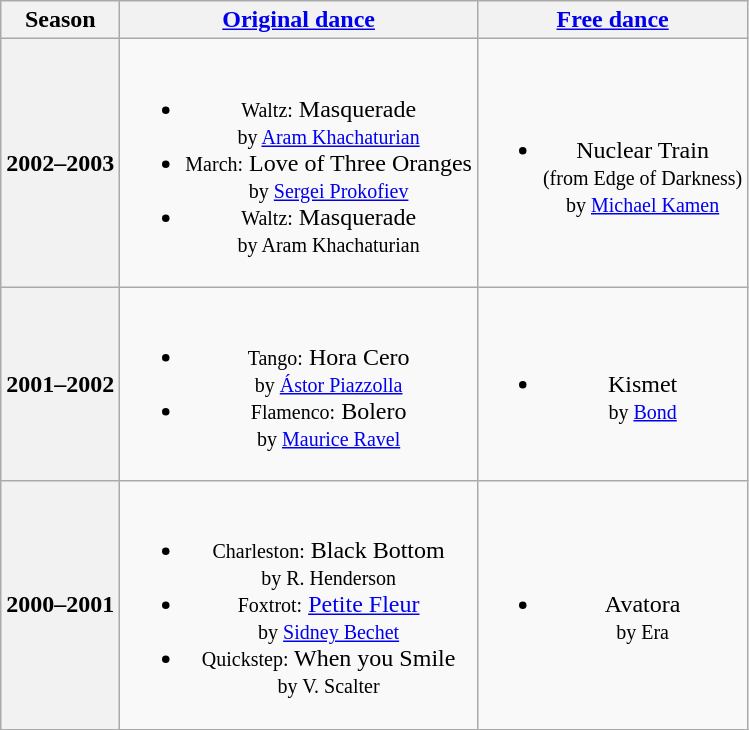<table class="wikitable" style="text-align:center">
<tr>
<th>Season</th>
<th><a href='#'>Original dance</a></th>
<th><a href='#'>Free dance</a></th>
</tr>
<tr>
<th>2002–2003 <br> </th>
<td><br><ul><li><small>Waltz:</small> Masquerade <br><small> by <a href='#'>Aram Khachaturian</a> </small></li><li><small>March:</small> Love of Three Oranges <br><small> by <a href='#'>Sergei Prokofiev</a> </small></li><li><small>Waltz:</small> Masquerade <br><small> by Aram Khachaturian </small></li></ul></td>
<td><br><ul><li>Nuclear Train <br><small> (from Edge of Darkness) <br> by <a href='#'>Michael Kamen</a> </small></li></ul></td>
</tr>
<tr>
<th>2001–2002 <br> </th>
<td><br><ul><li><small>Tango:</small> Hora Cero <br><small> by <a href='#'>Ástor Piazzolla</a> </small></li><li><small>Flamenco:</small> Bolero <br><small> by <a href='#'>Maurice Ravel</a> </small></li></ul></td>
<td><br><ul><li>Kismet <br><small> by <a href='#'>Bond</a> </small></li></ul></td>
</tr>
<tr>
<th>2000–2001 <br> </th>
<td><br><ul><li><small>Charleston:</small> Black Bottom <br><small> by R. Henderson </small></li><li><small>Foxtrot:</small> <a href='#'>Petite Fleur</a> <br><small> by <a href='#'>Sidney Bechet</a> </small></li><li><small>Quickstep:</small> When you Smile <br><small> by V. Scalter </small></li></ul></td>
<td><br><ul><li>Avatora <br><small> by Era </small></li></ul></td>
</tr>
</table>
